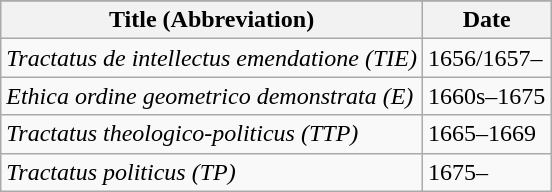<table class= "wikitable floatright">
<tr>
</tr>
<tr>
<th>Title (Abbreviation)</th>
<th>Date</th>
</tr>
<tr>
<td><em>Tractatus de intellectus emendatione (TIE)</em></td>
<td>1656/1657–</td>
</tr>
<tr>
<td><em>Ethica ordine geometrico demonstrata (E)</em></td>
<td>1660s–1675</td>
</tr>
<tr>
<td><em>Tractatus theologico-politicus (TTP)</em></td>
<td>1665–1669</td>
</tr>
<tr>
<td><em>Tractatus politicus (TP)</em></td>
<td>1675–</td>
</tr>
</table>
